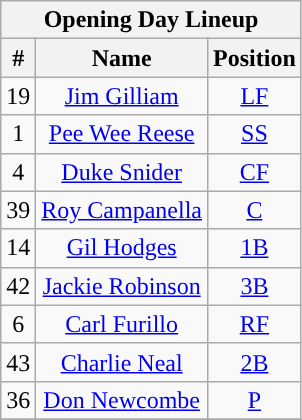<table class="wikitable" style="text-align:center">
<tr>
<th colspan="3">Opening Day Lineup</th>
</tr>
<tr>
<th>#</th>
<th>Name</th>
<th>Position</th>
</tr>
<tr>
<td>19</td>
<td><a href='#'>Jim Gilliam</a></td>
<td><a href='#'>LF</a></td>
</tr>
<tr>
<td>1</td>
<td><a href='#'>Pee Wee Reese</a></td>
<td><a href='#'>SS</a></td>
</tr>
<tr>
<td>4</td>
<td><a href='#'>Duke Snider</a></td>
<td><a href='#'>CF</a></td>
</tr>
<tr>
<td>39</td>
<td><a href='#'>Roy Campanella</a></td>
<td><a href='#'>C</a></td>
</tr>
<tr>
<td>14</td>
<td><a href='#'>Gil Hodges</a></td>
<td><a href='#'>1B</a></td>
</tr>
<tr>
<td>42</td>
<td><a href='#'>Jackie Robinson</a></td>
<td><a href='#'>3B</a></td>
</tr>
<tr>
<td>6</td>
<td><a href='#'>Carl Furillo</a></td>
<td><a href='#'>RF</a></td>
</tr>
<tr>
<td>43</td>
<td><a href='#'>Charlie Neal</a></td>
<td><a href='#'>2B</a></td>
</tr>
<tr>
<td>36</td>
<td><a href='#'>Don Newcombe</a></td>
<td><a href='#'>P</a></td>
</tr>
<tr>
</tr>
</table>
